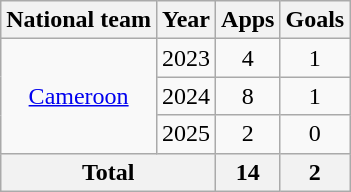<table class=wikitable style=text-align:center>
<tr>
<th>National team</th>
<th>Year</th>
<th>Apps</th>
<th>Goals</th>
</tr>
<tr>
<td rowspan="3"><a href='#'>Cameroon</a></td>
<td>2023</td>
<td>4</td>
<td>1</td>
</tr>
<tr>
<td>2024</td>
<td>8</td>
<td>1</td>
</tr>
<tr>
<td>2025</td>
<td>2</td>
<td>0</td>
</tr>
<tr>
<th colspan="2">Total</th>
<th>14</th>
<th>2</th>
</tr>
</table>
